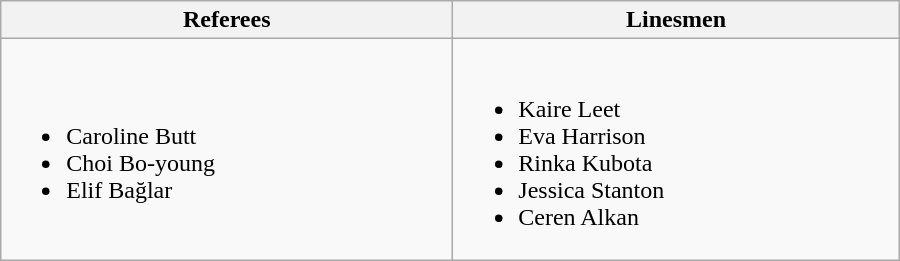<table class="wikitable" width=600px>
<tr>
<th>Referees</th>
<th>Linesmen</th>
</tr>
<tr>
<td><br><ul><li> Caroline Butt</li><li> Choi Bo-young</li><li> Elif Bağlar</li></ul></td>
<td><br><ul><li> Kaire Leet</li><li> Eva Harrison</li><li> Rinka Kubota</li><li> Jessica Stanton</li><li> Ceren Alkan</li></ul></td>
</tr>
</table>
